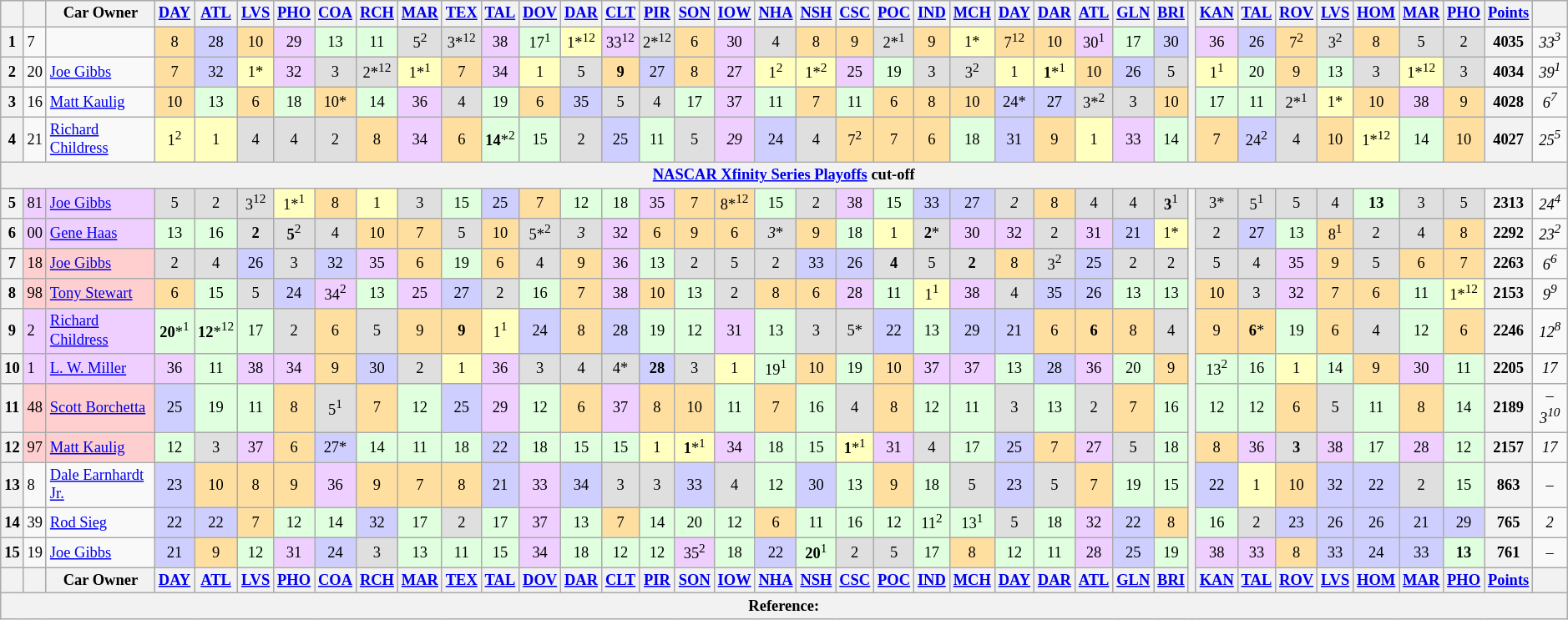<table class="wikitable" style="font-size:77%; text-align:center;">
<tr valign="top">
<th valign="middle"></th>
<th valign="middle"></th>
<th valign="middle">Car Owner</th>
<th><a href='#'>DAY</a></th>
<th><a href='#'>ATL</a></th>
<th><a href='#'>LVS</a></th>
<th><a href='#'>PHO</a></th>
<th><a href='#'>COA</a></th>
<th><a href='#'>RCH</a></th>
<th><a href='#'>MAR</a></th>
<th><a href='#'>TEX</a></th>
<th><a href='#'>TAL</a></th>
<th><a href='#'>DOV</a></th>
<th><a href='#'>DAR</a></th>
<th><a href='#'>CLT</a></th>
<th><a href='#'>PIR</a></th>
<th><a href='#'>SON</a></th>
<th><a href='#'>IOW</a></th>
<th><a href='#'>NHA</a></th>
<th><a href='#'>NSH</a></th>
<th><a href='#'>CSC</a></th>
<th><a href='#'>POC</a></th>
<th><a href='#'>IND</a></th>
<th><a href='#'>MCH</a></th>
<th><a href='#'>DAY</a></th>
<th><a href='#'>DAR</a></th>
<th><a href='#'>ATL</a></th>
<th><a href='#'>GLN</a></th>
<th><a href='#'>BRI</a></th>
<th rowspan=5></th>
<th><a href='#'>KAN</a></th>
<th><a href='#'>TAL</a></th>
<th><a href='#'>ROV</a></th>
<th><a href='#'>LVS</a></th>
<th><a href='#'>HOM</a></th>
<th><a href='#'>MAR</a></th>
<th><a href='#'>PHO</a></th>
<th valign="middle"><a href='#'>Points</a></th>
<th valign="middle"></th>
</tr>
<tr>
<th>1</th>
<td style="text-align:left">7</td>
<td style="text-align:left"></td>
<td style="background:#FFDF9F;">8</td>
<td style="background:#CFCFFF;">28</td>
<td style="background:#FFDF9F;">10</td>
<td style="background:#EFCFFF;">29</td>
<td style="background:#DFFFDF;">13</td>
<td style="background:#DFFFDF;">11</td>
<td style="background:#DFDFDF;">5<sup>2</sup></td>
<td style="background:#DFDFDF;">3*<sup>12</sup></td>
<td style="background:#EFCFFF;">38</td>
<td style="background:#DFFFDF;">17<sup>1</sup></td>
<td style="background:#FFFFBF;">1*<sup>12</sup></td>
<td style="background:#EFCFFF;">33<sup>12</sup></td>
<td style="background:#DFDFDF;">2*<sup>12</sup></td>
<td style="background:#FFDF9F;">6</td>
<td style="background:#EFCFFF;">30</td>
<td style="background:#DFDFDF;">4</td>
<td style="background:#FFDF9F;">8</td>
<td style="background:#FFDF9F;">9</td>
<td style="background:#DFDFDF;">2*<sup>1</sup></td>
<td style="background:#FFDF9F;">9</td>
<td style="background:#FFFFBF;">1*</td>
<td style="background:#FFDF9F;">7<sup>12</sup></td>
<td style="background:#FFDF9F;">10</td>
<td style="background:#EFCFFF;">30<sup>1</sup></td>
<td style="background:#DFFFDF;">17</td>
<td style="background:#CFCFFF;">30</td>
<td style="background:#EFCFFF;">36</td>
<td style="background:#CFCFFF;">26</td>
<td style="background:#FFDF9F;">7<sup>2</sup></td>
<td style="background:#DFDFDF;">3<sup>2</sup></td>
<td style="background:#FFDF9F;">8</td>
<td style="background:#DFDFDF;">5</td>
<td style="background:#DFDFDF;">2</td>
<th>4035</th>
<td><em>33<sup>3</sup></em></td>
</tr>
<tr>
<th>2</th>
<td style="text-align:left">20</td>
<td style="text-align:left"><a href='#'>Joe Gibbs</a></td>
<td style="background:#FFDF9F;">7</td>
<td style="background:#CFCFFF;">32</td>
<td style="background:#FFFFBF;">1*</td>
<td style="background:#EFCFFF;">32</td>
<td style="background:#DFDFDF;">3</td>
<td style="background:#DFDFDF;">2*<sup>12</sup></td>
<td style="background:#FFFFBF;">1*<sup>1</sup></td>
<td style="background:#FFDF9F;">7</td>
<td style="background:#EFCFFF;">34</td>
<td style="background:#FFFFBF;">1</td>
<td style="background:#DFDFDF;">5</td>
<td style="background:#FFDF9F;"><strong>9</strong></td>
<td style="background:#CFCFFF;">27</td>
<td style="background:#FFDF9F;">8</td>
<td style="background:#EFCFFF;">27</td>
<td style="background:#FFFFBF;">1<sup>2</sup></td>
<td style="background:#FFFFBF;">1*<sup>2</sup></td>
<td style="background:#EFCFFF;">25</td>
<td style="background:#DFFFDF;">19</td>
<td style="background:#DFDFDF;">3</td>
<td style="background:#DFDFDF;">3<sup>2</sup></td>
<td style="background:#FFFFBF;">1</td>
<td style="background:#FFFFBF;"><strong>1</strong>*<sup>1</sup></td>
<td style="background:#FFDF9F;">10</td>
<td style="background:#CFCFFF;">26</td>
<td style="background:#DFDFDF;">5</td>
<td style="background:#FFFFBF;">1<sup>1</sup></td>
<td style="background:#DFFFDF;">20</td>
<td style="background:#FFDF9F;">9</td>
<td style="background:#DFFFDF;">13</td>
<td style="background:#DFDFDF;">3</td>
<td style="background:#FFFFBF;">1*<sup>12</sup></td>
<td style="background:#DFDFDF;">3</td>
<th>4034</th>
<td><em>39<sup>1</sup></em></td>
</tr>
<tr>
<th>3</th>
<td style="text-align:left">16</td>
<td style="text-align:left"><a href='#'>Matt Kaulig</a></td>
<td style="background:#FFDF9F;">10</td>
<td style="background:#DFFFDF;">13</td>
<td style="background:#FFDF9F;">6</td>
<td style="background:#DFFFDF;">18</td>
<td style="background:#FFDF9F;">10*</td>
<td style="background:#DFFFDF;">14</td>
<td style="background:#EFCFFF;">36</td>
<td style="background:#DFDFDF;">4</td>
<td style="background:#DFFFDF;">19</td>
<td style="background:#FFDF9F;">6</td>
<td style="background:#CFCFFF;">35</td>
<td style="background:#DFDFDF;">5</td>
<td style="background:#DFDFDF;">4</td>
<td style="background:#DFFFDF;">17</td>
<td style="background:#EFCFFF;">37</td>
<td style="background:#DFFFDF;">11</td>
<td style="background:#FFDF9F;">7</td>
<td style="background:#DFFFDF;">11</td>
<td style="background:#FFDF9F;">6</td>
<td style="background:#FFDF9F;">8</td>
<td style="background:#FFDF9F;">10</td>
<td style="background:#CFCFFF;">24*</td>
<td style="background:#CFCFFF;">27</td>
<td style="background:#DFDFDF;">3*<sup>2</sup></td>
<td style="background:#DFDFDF;">3</td>
<td style="background:#FFDF9F;">10</td>
<td style="background:#DFFFDF;">17</td>
<td style="background:#DFFFDF;">11</td>
<td style="background:#DFDFDF;">2*<sup>1</sup></td>
<td style="background:#FFFFBF;">1*</td>
<td style="background:#FFDF9F;">10</td>
<td style="background:#EFCFFF;">38</td>
<td style="background:#FFDF9F;">9</td>
<th>4028</th>
<td><em>6<sup>7</sup></em></td>
</tr>
<tr>
<th>4</th>
<td style="text-align:left">21</td>
<td style="text-align:left"><a href='#'>Richard Childress</a></td>
<td style="background:#FFFFBF;">1<sup>2</sup></td>
<td style="background:#FFFFBF;">1</td>
<td style="background:#DFDFDF;">4</td>
<td style="background:#DFDFDF;">4</td>
<td style="background:#DFDFDF;">2</td>
<td style="background:#FFDF9F;">8</td>
<td style="background:#EFCFFF;">34</td>
<td style="background:#FFDF9F;">6</td>
<td style="background:#DFFFDF;"><strong>14</strong>*<sup>2</sup></td>
<td style="background:#DFFFDF;">15</td>
<td style="background:#DFDFDF;">2</td>
<td style="background:#CFCFFF;">25</td>
<td style="background:#DFFFDF;">11</td>
<td style="background:#DFDFDF;">5</td>
<td style="background:#EFCFFF;"><em>29</em></td>
<td style="background:#CFCFFF;">24</td>
<td style="background:#DFDFDF;">4</td>
<td style="background:#FFDF9F;">7<sup>2</sup></td>
<td style="background:#FFDF9F;">7</td>
<td style="background:#FFDF9F;">6</td>
<td style="background:#DFFFDF;">18</td>
<td style="background:#CFCFFF;">31</td>
<td style="background:#FFDF9F;">9</td>
<td style="background:#FFFFBF;">1</td>
<td style="background:#EFCFFF;">33</td>
<td style="background:#DFFFDF;">14</td>
<td style="background:#FFDF9F;">7</td>
<td style="background:#CFCFFF;">24<sup>2</sup></td>
<td style="background:#DFDFDF;">4</td>
<td style="background:#FFDF9F;">10</td>
<td style="background:#FFFFBF;">1*<sup>12</sup></td>
<td style="background:#DFFFDF;">14</td>
<td style="background:#FFDF9F;">10</td>
<th>4027</th>
<td><em>25<sup>5</sup></em></td>
</tr>
<tr>
<th colspan="39"><a href='#'>NASCAR Xfinity Series Playoffs</a> cut-off</th>
</tr>
<tr>
<th>5</th>
<td style="text-align:left; background:#efcfff;">81</td>
<td style="text-align:left; background:#efcfff;"><a href='#'>Joe Gibbs</a></td>
<td style="background:#DFDFDF;">5</td>
<td style="background:#DFDFDF;">2</td>
<td style="background:#DFDFDF;">3<sup>12</sup></td>
<td style="background:#FFFFBF;">1*<sup>1</sup></td>
<td style="background:#FFDF9F;">8</td>
<td style="background:#FFFFBF;">1</td>
<td style="background:#DFDFDF;">3</td>
<td style="background:#DFFFDF;">15</td>
<td style="background:#CFCFFF;">25</td>
<td style="background:#FFDF9F;">7</td>
<td style="background:#DFFFDF;">12</td>
<td style="background:#DFFFDF;">18</td>
<td style="background:#EFCFFF;">35</td>
<td style="background:#FFDF9F;">7</td>
<td style="background:#FFDF9F;">8*<sup>12</sup></td>
<td style="background:#DFFFDF;">15</td>
<td style="background:#DFDFDF;">2</td>
<td style="background:#EFCFFF;">38</td>
<td style="background:#DFFFDF;">15</td>
<td style="background:#CFCFFF;">33</td>
<td style="background:#CFCFFF;">27</td>
<td style="background:#DFDFDF;"><em>2</em></td>
<td style="background:#FFDF9F;">8</td>
<td style="background:#DFDFDF;">4</td>
<td style="background:#DFDFDF;">4</td>
<td style="background:#DFDFDF;"><strong>3</strong><sup>1</sup></td>
<th rowspan=12></th>
<td style="background:#DFDFDF;">3*</td>
<td style="background:#DFDFDF;">5<sup>1</sup></td>
<td style="background:#DFDFDF;">5</td>
<td style="background:#DFDFDF;">4</td>
<td style="background:#DFFFDF;"><strong>13</strong></td>
<td style="background:#DFDFDF;">3</td>
<td style="background:#DFDFDF;">5</td>
<th>2313</th>
<td><em>24<sup>4</sup></em></td>
</tr>
<tr>
<th>6</th>
<td style="text-align:left; background:#efcfff;">00</td>
<td style="text-align:left; background:#efcfff;"><a href='#'>Gene Haas</a></td>
<td style="background:#DFFFDF;">13</td>
<td style="background:#DFFFDF;">16</td>
<td style="background:#DFDFDF;"><strong>2</strong></td>
<td style="background:#DFDFDF;"><strong>5</strong><sup>2</sup></td>
<td style="background:#DFDFDF;">4</td>
<td style="background:#FFDF9F;">10</td>
<td style="background:#FFDF9F;">7</td>
<td style="background:#DFDFDF;">5</td>
<td style="background:#FFDF9F;">10</td>
<td style="background:#DFDFDF;">5*<sup>2</sup></td>
<td style="background:#DFDFDF;"><em>3</em></td>
<td style="background:#EFCFFF;">32</td>
<td style="background:#FFDF9F;">6</td>
<td style="background:#FFDF9F;">9</td>
<td style="background:#FFDF9F;">6</td>
<td style="background:#DFDFDF;"><em>3</em>*</td>
<td style="background:#FFDF9F;">9</td>
<td style="background:#DFFFDF;">18</td>
<td style="background:#FFFFBF;">1</td>
<td style="background:#DFDFDF;"><strong>2</strong>*</td>
<td style="background:#EFCFFF;">30</td>
<td style="background:#EFCFFF;">32</td>
<td style="background:#DFDFDF;">2</td>
<td style="background:#EFCFFF;">31</td>
<td style="background:#CFCFFF;">21</td>
<td style="background:#FFFFBF;">1*</td>
<td style="background:#DFDFDF;">2</td>
<td style="background:#CFCFFF;">27</td>
<td style="background:#DFFFDF;">13</td>
<td style="background:#FFDF9F;">8<sup>1</sup></td>
<td style="background:#DFDFDF;">2</td>
<td style="background:#DFDFDF;">4</td>
<td style="background:#FFDF9F;">8</td>
<th>2292</th>
<td><em>23<sup>2</sup></em></td>
</tr>
<tr>
<th>7</th>
<td style="text-align:left; background:#ffcfcf;">18</td>
<td style="text-align:left; background:#ffcfcf;"><a href='#'>Joe Gibbs</a></td>
<td style="background:#DFDFDF;">2</td>
<td style="background:#DFDFDF;">4</td>
<td style="background:#CFCFFF;">26</td>
<td style="background:#DFDFDF;">3</td>
<td style="background:#CFCFFF;">32</td>
<td style="background:#EFCFFF;">35</td>
<td style="background:#FFDF9F;">6</td>
<td style="background:#DFFFDF;">19</td>
<td style="background:#FFDF9F;">6</td>
<td style="background:#DFDFDF;">4</td>
<td style="background:#FFDF9F;">9</td>
<td style="background:#EFCFFF;">36</td>
<td style="background:#DFFFDF;">13</td>
<td style="background:#DFDFDF;">2</td>
<td style="background:#DFDFDF;">5</td>
<td style="background:#DFDFDF;">2</td>
<td style="background:#CFCFFF;">33</td>
<td style="background:#CFCFFF;">26</td>
<td style="background:#DFDFDF;"><strong>4</strong></td>
<td style="background:#DFDFDF;">5</td>
<td style="background:#DFDFDF;"><strong>2</strong></td>
<td style="background:#FFDF9F;">8</td>
<td style="background:#DFDFDF;">3<sup>2</sup></td>
<td style="background:#CFCFFF;">25</td>
<td style="background:#DFDFDF;">2</td>
<td style="background:#DFDFDF;">2</td>
<td style="background:#DFDFDF;">5</td>
<td style="background:#DFDFDF;">4</td>
<td style="background:#EFCFFF;">35</td>
<td style="background:#FFDF9F;">9</td>
<td style="background:#DFDFDF;">5</td>
<td style="background:#FFDF9F;">6</td>
<td style="background:#FFDF9F;">7</td>
<th>2263</th>
<td><em>6<sup>6</sup></em></td>
</tr>
<tr>
<th>8</th>
<td style="text-align:left; background:#ffcfcf;">98</td>
<td style="text-align:left; background:#ffcfcf;"><a href='#'>Tony Stewart</a></td>
<td style="background:#FFDF9F;">6</td>
<td style="background:#DFFFDF;">15</td>
<td style="background:#DFDFDF;">5</td>
<td style="background:#CFCFFF;">24</td>
<td style="background:#EFCFFF;">34<sup>2</sup></td>
<td style="background:#DFFFDF;">13</td>
<td style="background:#EFCFFF;">25</td>
<td style="background:#CFCFFF;">27</td>
<td style="background:#DFDFDF;">2</td>
<td style="background:#DFFFDF;">16</td>
<td style="background:#FFDF9F;">7</td>
<td style="background:#EFCFFF;">38</td>
<td style="background:#FFDF9F;">10</td>
<td style="background:#DFFFDF;">13</td>
<td style="background:#DFDFDF;">2</td>
<td style="background:#FFDF9F;">8</td>
<td style="background:#FFDF9F;">6</td>
<td style="background:#EFCFFF;">28</td>
<td style="background:#DFFFDF;">11</td>
<td style="background:#FFFFBF;">1<sup>1</sup></td>
<td style="background:#EFCFFF;">38</td>
<td style="background:#DFDFDF;">4</td>
<td style="background:#CFCFFF;">35</td>
<td style="background:#CFCFFF;">26</td>
<td style="background:#DFFFDF;">13</td>
<td style="background:#DFFFDF;">13</td>
<td style="background:#FFDF9F;">10</td>
<td style="background:#DFDFDF;">3</td>
<td style="background:#EFCFFF;">32</td>
<td style="background:#FFDF9F;">7</td>
<td style="background:#FFDF9F;">6</td>
<td style="background:#DFFFDF;">11</td>
<td style="background:#FFFFBF;">1*<sup>12</sup></td>
<th>2153</th>
<td><em>9<sup>9</sup></em></td>
</tr>
<tr>
<th>9</th>
<td style="text-align:left; background:#efcfff;">2</td>
<td style="text-align:left; background:#efcfff;"><a href='#'>Richard Childress</a></td>
<td style="background:#DFFFDF;"><strong>20</strong>*<sup>1</sup></td>
<td style="background:#DFFFDF;"><strong>12</strong>*<sup>12</sup></td>
<td style="background:#DFFFDF;">17</td>
<td style="background:#DFDFDF;">2</td>
<td style="background:#FFDF9F;">6</td>
<td style="background:#DFDFDF;">5</td>
<td style="background:#FFDF9F;">9</td>
<td style="background:#FFDF9F;"><strong>9</strong></td>
<td style="background:#FFFFBF;">1<sup>1</sup></td>
<td style="background:#CFCFFF;">24</td>
<td style="background:#FFDF9F;">8</td>
<td style="background:#CFCFFF;">28</td>
<td style="background:#DFFFDF;">19</td>
<td style="background:#DFFFDF;">12</td>
<td style="background:#EFCFFF;">31</td>
<td style="background:#DFFFDF;">13</td>
<td style="background:#DFDFDF;">3</td>
<td style="background:#DFDFDF;">5*</td>
<td style="background:#CFCFFF;">22</td>
<td style="background:#DFFFDF;">13</td>
<td style="background:#CFCFFF;">29</td>
<td style="background:#CFCFFF;">21</td>
<td style="background:#FFDF9F;">6</td>
<td style="background:#FFDF9F;"><strong>6</strong></td>
<td style="background:#FFDF9F;">8</td>
<td style="background:#DFDFDF;">4</td>
<td style="background:#FFDF9F;">9</td>
<td style="background:#FFDF9F;"><strong>6</strong>*</td>
<td style="background:#DFFFDF;">19</td>
<td style="background:#FFDF9F;">6</td>
<td style="background:#DFDFDF;">4</td>
<td style="background:#DFFFDF;">12</td>
<td style="background:#FFDF9F;">6</td>
<th>2246</th>
<td><em>12<sup>8</sup></em></td>
</tr>
<tr>
<th>10</th>
<td style="text-align:left; background:#efcfff;">1</td>
<td style="text-align:left; background:#efcfff;"><a href='#'>L. W. Miller</a></td>
<td style="background:#EFCFFF;">36</td>
<td style="background:#DFFFDF;">11</td>
<td style="background:#EFCFFF;">38</td>
<td style="background:#EFCFFF;">34</td>
<td style="background:#FFDF9F;">9</td>
<td style="background:#CFCFFF;">30</td>
<td style="background:#DFDFDF;">2</td>
<td style="background:#FFFFBF;">1</td>
<td style="background:#EFCFFF;">36</td>
<td style="background:#DFDFDF;">3</td>
<td style="background:#DFDFDF;">4</td>
<td style="background:#DFDFDF;">4*</td>
<td style="background:#CFCFFF;"><strong>28</strong></td>
<td style="background:#DFDFDF;">3</td>
<td style="background:#FFFFBF;">1</td>
<td style="background:#DFFFDF;">19<sup>1</sup></td>
<td style="background:#FFDF9F;">10</td>
<td style="background:#DFFFDF;">19</td>
<td style="background:#FFDF9F;">10</td>
<td style="background:#EFCFFF;">37</td>
<td style="background:#EFCFFF;">37</td>
<td style="background:#DFFFDF;">13</td>
<td style="background:#CFCFFF;">28</td>
<td style="background:#EFCFFF;">36</td>
<td style="background:#DFFFDF;">20</td>
<td style="background:#FFDF9F;">9</td>
<td style="background:#DFFFDF;">13<sup>2</sup></td>
<td style="background:#DFFFDF;">16</td>
<td style="background:#FFFFBF;">1</td>
<td style="background:#DFFFDF;">14</td>
<td style="background:#FFDF9F;">9</td>
<td style="background:#EFCFFF;">30</td>
<td style="background:#DFFFDF;">11</td>
<th>2205</th>
<td><em>17</em></td>
</tr>
<tr>
<th>11</th>
<td style="text-align:left; background:#ffcfcf;">48</td>
<td style="text-align:left; background:#ffcfcf;"><a href='#'>Scott Borchetta</a></td>
<td style="background:#CFCFFF;">25</td>
<td style="background:#DFFFDF;">19</td>
<td style="background:#DFFFDF;">11</td>
<td style="background:#FFDF9F;">8</td>
<td style="background:#DFDFDF;">5<sup>1</sup></td>
<td style="background:#FFDF9F;">7</td>
<td style="background:#DFFFDF;">12</td>
<td style="background:#CFCFFF;">25</td>
<td style="background:#EFCFFF;">29</td>
<td style="background:#DFFFDF;">12</td>
<td style="background:#FFDF9F;">6</td>
<td style="background:#EFCFFF;">37</td>
<td style="background:#FFDF9F;">8</td>
<td style="background:#FFDF9F;">10</td>
<td style="background:#DFFFDF;">11</td>
<td style="background:#FFDF9F;">7</td>
<td style="background:#DFFFDF;">16</td>
<td style="background:#DFDFDF;">4</td>
<td style="background:#FFDF9F;">8</td>
<td style="background:#DFFFDF;">12</td>
<td style="background:#DFFFDF;">11</td>
<td style="background:#DFDFDF;">3</td>
<td style="background:#DFFFDF;">13</td>
<td style="background:#DFDFDF;">2</td>
<td style="background:#FFDF9F;">7</td>
<td style="background:#DFFFDF;">16</td>
<td style="background:#DFFFDF;">12</td>
<td style="background:#DFFFDF;">12</td>
<td style="background:#FFDF9F;">6</td>
<td style="background:#DFDFDF;">5</td>
<td style="background:#DFFFDF;">11</td>
<td style="background:#FFDF9F;">8</td>
<td style="background:#DFFFDF;">14</td>
<th>2189</th>
<td><em>–3<sup>10</sup></em></td>
</tr>
<tr>
<th>12</th>
<td style="text-align:left; background:#ffcfcf;">97</td>
<td style="text-align:left; background:#ffcfcf;"><a href='#'>Matt Kaulig</a></td>
<td style="background:#DFFFDF;">12</td>
<td style="background:#DFDFDF;">3</td>
<td style="background:#EFCFFF;">37</td>
<td style="background:#FFDF9F;">6</td>
<td style="background:#CFCFFF;">27*</td>
<td style="background:#DFFFDF;">14</td>
<td style="background:#DFFFDF;">11</td>
<td style="background:#DFFFDF;">18</td>
<td style="background:#CFCFFF;">22</td>
<td style="background:#DFFFDF;">18</td>
<td style="background:#DFFFDF;">15</td>
<td style="background:#DFFFDF;">15</td>
<td style="background:#FFFFBF;">1</td>
<td style="background:#FFFFBF;"><strong>1</strong>*<sup>1</sup></td>
<td style="background:#EFCFFF;">34</td>
<td style="background:#DFFFDF;">18</td>
<td style="background:#DFFFDF;">15</td>
<td style="background:#FFFFBF;"><strong>1</strong>*<sup>1</sup></td>
<td style="background:#EFCFFF;">31</td>
<td style="background:#DFDFDF;">4</td>
<td style="background:#DFFFDF;">17</td>
<td style="background:#CFCFFF;">25</td>
<td style="background:#FFDF9F;">7</td>
<td style="background:#EFCFFF;">27</td>
<td style="background:#DFDFDF;">5</td>
<td style="background:#DFFFDF;">18</td>
<td style="background:#FFDF9F;">8</td>
<td style="background:#EFCFFF;">36</td>
<td style="background:#DFDFDF;"><strong>3</strong></td>
<td style="background:#EFCFFF;">38</td>
<td style="background:#DFFFDF;">17</td>
<td style="background:#EFCFFF;">28</td>
<td style="background:#DFFFDF;">12</td>
<th>2157</th>
<td><em>17</em></td>
</tr>
<tr>
<th>13</th>
<td style="text-align:left;">8</td>
<td style="text-align:left;"><a href='#'>Dale Earnhardt Jr.</a></td>
<td style="background:#CFCFFF;">23</td>
<td style="background:#FFDF9F;">10</td>
<td style="background:#FFDF9F;">8</td>
<td style="background:#FFDF9F;">9</td>
<td style="background:#EFCFFF;">36</td>
<td style="background:#FFDF9F;">9</td>
<td style="background:#FFDF9F;">7</td>
<td style="background:#FFDF9F;">8</td>
<td style="background:#CFCFFF;">21</td>
<td style="background:#EFCFFF;">33</td>
<td style="background:#CFCFFF;">34</td>
<td style="background:#DFDFDF;">3</td>
<td style="background:#DFDFDF;">3</td>
<td style="background:#CFCFFF;">33</td>
<td style="background:#DFDFDF;">4</td>
<td style="background:#DFFFDF;">12</td>
<td style="background:#CFCFFF;">30</td>
<td style="background:#DFFFDF;">13</td>
<td style="background:#FFDF9F;">9</td>
<td style="background:#DFFFDF;">18</td>
<td style="background:#DFDFDF;">5</td>
<td style="background:#CFCFFF;">23</td>
<td style="background:#DFDFDF;">5</td>
<td style="background:#FFDF9F;">7</td>
<td style="background:#DFFFDF;">19</td>
<td style="background:#DFFFDF;">15</td>
<td style="background:#CFCFFF;">22</td>
<td style="background:#FFFFBF;">1</td>
<td style="background:#FFDF9F;">10</td>
<td style="background:#CFCFFF;">32</td>
<td style="background:#CFCFFF;">22</td>
<td style="background:#DFDFDF;">2</td>
<td style="background:#DFFFDF;">15</td>
<th>863</th>
<td><em>–</em></td>
</tr>
<tr>
<th>14</th>
<td style="text-align:left">39</td>
<td style="text-align:left"><a href='#'>Rod Sieg</a></td>
<td style="background:#CFCFFF;">22</td>
<td style="background:#CFCFFF;">22</td>
<td style="background:#FFDF9F;">7</td>
<td style="background:#DFFFDF;">12</td>
<td style="background:#DFFFDF;">14</td>
<td style="background:#CFCFFF;">32</td>
<td style="background:#DFFFDF;">17</td>
<td style="background:#DFDFDF;">2</td>
<td style="background:#DFFFDF;">17</td>
<td style="background:#EFCFFF;">37</td>
<td style="background:#DFFFDF;">13</td>
<td style="background:#FFDF9F;">7</td>
<td style="background:#DFFFDF;">14</td>
<td style="background:#DFFFDF;">20</td>
<td style="background:#DFFFDF;">12</td>
<td style="background:#FFDF9F;">6</td>
<td style="background:#DFFFDF;">11</td>
<td style="background:#DFFFDF;">16</td>
<td style="background:#DFFFDF;">12</td>
<td style="background:#DFFFDF;">11<sup>2</sup></td>
<td style="background:#DFFFDF;">13<sup>1</sup></td>
<td style="background:#DFDFDF;">5</td>
<td style="background:#DFFFDF;">18</td>
<td style="background:#EFCFFF;">32</td>
<td style="background:#CFCFFF;">22</td>
<td style="background:#FFDF9F;">8</td>
<td style="background:#DFFFDF;">16</td>
<td style="background:#DFDFDF;">2</td>
<td style="background:#CFCFFF;">23</td>
<td style="background:#CFCFFF;">26</td>
<td style="background:#CFCFFF;">26</td>
<td style="background:#CFCFFF;">21</td>
<td style="background:#CFCFFF;">29</td>
<th>765</th>
<td><em>2</em></td>
</tr>
<tr>
<th>15</th>
<td style="text-align:left">19</td>
<td style="text-align:left"><a href='#'>Joe Gibbs</a></td>
<td style="background:#CFCFFF;">21</td>
<td style="background:#FFDF9F;">9</td>
<td style="background:#DFFFDF;">12</td>
<td style="background:#EFCFFF;">31</td>
<td style="background:#CFCFFF;">24</td>
<td style="background:#DFDFDF;">3</td>
<td style="background:#DFFFDF;">13</td>
<td style="background:#DFFFDF;">11</td>
<td style="background:#DFFFDF;">15</td>
<td style="background:#EFCFFF;">34</td>
<td style="background:#DFFFDF;">18</td>
<td style="background:#DFFFDF;">12</td>
<td style="background:#DFFFDF;">12</td>
<td style="background:#EFCFFF;">35<sup>2</sup></td>
<td style="background:#DFFFDF;">18</td>
<td style="background:#CFCFFF;">22</td>
<td style="background:#DFFFDF;"><strong>20</strong><sup>1</sup></td>
<td style="background:#DFDFDF;">2</td>
<td style="background:#DFDFDF;">5</td>
<td style="background:#DFFFDF;">17</td>
<td style="background:#FFDF9F;">8</td>
<td style="background:#DFFFDF;">12</td>
<td style="background:#DFFFDF;">11</td>
<td style="background:#EFCFFF;">28</td>
<td style="background:#CFCFFF;">25</td>
<td style="background:#DFFFDF;">19</td>
<td style="background:#EFCFFF;">38</td>
<td style="background:#EFCFFF;">33</td>
<td style="background:#FFDF9F;">8</td>
<td style="background:#CFCFFF;">33</td>
<td style="background:#CFCFFF;">24</td>
<td style="background:#CFCFFF;">33</td>
<td style="background:#DFFFDF;"><strong>13</strong></td>
<th>761</th>
<td><em>–</em></td>
</tr>
<tr>
<th valign="middle"></th>
<th valign="middle"></th>
<th valign="middle">Car Owner</th>
<th><a href='#'>DAY</a></th>
<th><a href='#'>ATL</a></th>
<th><a href='#'>LVS</a></th>
<th><a href='#'>PHO</a></th>
<th><a href='#'>COA</a></th>
<th><a href='#'>RCH</a></th>
<th><a href='#'>MAR</a></th>
<th><a href='#'>TEX</a></th>
<th><a href='#'>TAL</a></th>
<th><a href='#'>DOV</a></th>
<th><a href='#'>DAR</a></th>
<th><a href='#'>CLT</a></th>
<th><a href='#'>PIR</a></th>
<th><a href='#'>SON</a></th>
<th><a href='#'>IOW</a></th>
<th><a href='#'>NHA</a></th>
<th><a href='#'>NSH</a></th>
<th><a href='#'>CSC</a></th>
<th><a href='#'>POC</a></th>
<th><a href='#'>IND</a></th>
<th><a href='#'>MCH</a></th>
<th><a href='#'>DAY</a></th>
<th><a href='#'>DAR</a></th>
<th><a href='#'>ATL</a></th>
<th><a href='#'>GLN</a></th>
<th><a href='#'>BRI</a></th>
<th><a href='#'>KAN</a></th>
<th><a href='#'>TAL</a></th>
<th><a href='#'>ROV</a></th>
<th><a href='#'>LVS</a></th>
<th><a href='#'>HOM</a></th>
<th><a href='#'>MAR</a></th>
<th><a href='#'>PHO</a></th>
<th valign="middle"><a href='#'>Points</a></th>
<th valign="middle"></th>
</tr>
<tr>
<th colspan="39">Reference:</th>
</tr>
</table>
